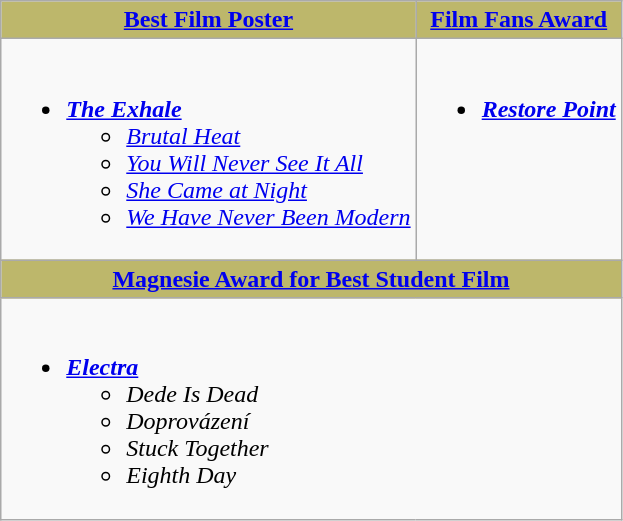<table class=wikitable>
<tr>
<th style="background:#BDB76B;"><a href='#'>Best Film Poster</a></th>
<th style="background:#BDB76B;"><a href='#'>Film Fans Award</a></th>
</tr>
<tr>
<td valign="top"><br><ul><li><strong><em><a href='#'>The Exhale</a></em></strong><ul><li><em><a href='#'>Brutal Heat</a></em></li><li><em><a href='#'>You Will Never See It All</a></em></li><li><em><a href='#'>She Came at Night</a></em></li><li><em><a href='#'>We Have Never Been Modern</a></em></li></ul></li></ul></td>
<td valign="top"><br><ul><li><strong><em><a href='#'>Restore Point</a></em></strong></li></ul></td>
</tr>
<tr>
<th style="background:#BDB76B;" colspan="2"><a href='#'>Magnesie Award for Best Student Film</a></th>
</tr>
<tr>
<td colspan="2"><br><ul><li><strong><em><a href='#'>Electra</a></em></strong><ul><li><em>Dede Is Dead</em></li><li><em>Doprovázení</em></li><li><em>Stuck Together</em></li><li><em>Eighth Day</em></li></ul></li></ul></td>
</tr>
</table>
